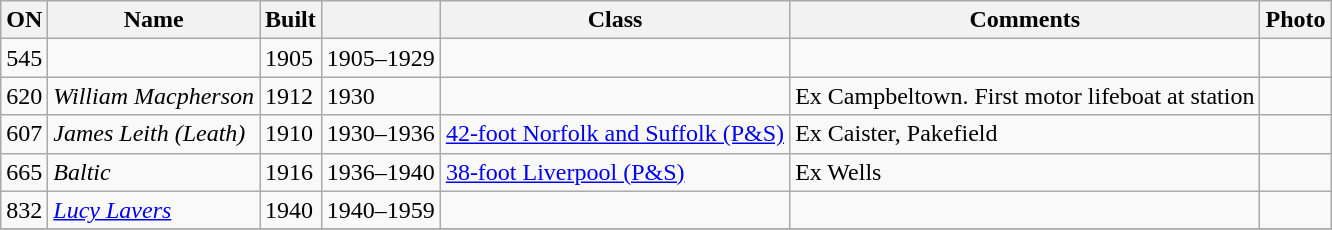<table class="wikitable">
<tr>
<th>ON</th>
<th>Name</th>
<th>Built</th>
<th></th>
<th>Class</th>
<th>Comments</th>
<th>Photo</th>
</tr>
<tr>
<td>545</td>
<td></td>
<td>1905</td>
<td>1905–1929</td>
<td></td>
<td></td>
<td></td>
</tr>
<tr>
<td>620</td>
<td><em>William Macpherson</em></td>
<td>1912</td>
<td>1930</td>
<td></td>
<td>Ex Campbeltown. First motor lifeboat at station</td>
<td></td>
</tr>
<tr>
<td>607</td>
<td><em>James Leith (Leath)</em></td>
<td>1910</td>
<td>1930–1936</td>
<td><a href='#'>42-foot Norfolk and Suffolk (P&S)</a></td>
<td>Ex Caister, Pakefield</td>
<td></td>
</tr>
<tr>
<td>665</td>
<td><em>Baltic</em></td>
<td>1916</td>
<td>1936–1940</td>
<td><a href='#'>38-foot Liverpool (P&S)</a></td>
<td>Ex Wells</td>
<td></td>
</tr>
<tr>
<td>832</td>
<td><em><a href='#'>Lucy Lavers</a></em></td>
<td>1940</td>
<td>1940–1959</td>
<td></td>
<td></td>
<td></td>
</tr>
<tr>
</tr>
</table>
